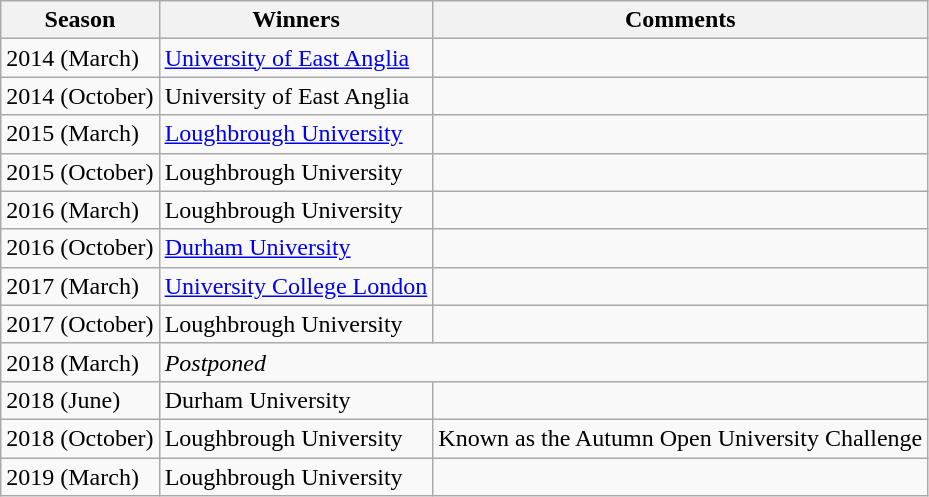<table class="wikitable sortable">
<tr>
<th>Season</th>
<th>Winners</th>
<th>Comments</th>
</tr>
<tr>
<td>2014 (March)</td>
<td><a href='#'>University of East Anglia</a></td>
<td></td>
</tr>
<tr>
<td>2014 (October)</td>
<td>University of East Anglia</td>
<td></td>
</tr>
<tr>
<td>2015 (March)</td>
<td><a href='#'>Loughbrough University</a></td>
<td></td>
</tr>
<tr>
<td>2015 (October)</td>
<td>Loughbrough University</td>
<td></td>
</tr>
<tr>
<td>2016 (March)</td>
<td>Loughbrough University</td>
<td></td>
</tr>
<tr>
<td>2016 (October)</td>
<td><a href='#'>Durham University</a></td>
<td></td>
</tr>
<tr>
<td>2017 (March)</td>
<td><a href='#'>University College London</a></td>
<td></td>
</tr>
<tr>
<td>2017 (October)</td>
<td>Loughbrough University</td>
<td></td>
</tr>
<tr>
<td>2018 (March)</td>
<td colspan="2"><em>Postponed</em></td>
</tr>
<tr>
<td>2018 (June)</td>
<td>Durham University</td>
<td></td>
</tr>
<tr>
<td>2018 (October)</td>
<td>Loughbrough University</td>
<td>Known as the Autumn Open University Challenge</td>
</tr>
<tr>
<td>2019 (March)</td>
<td>Loughbrough University</td>
<td></td>
</tr>
</table>
